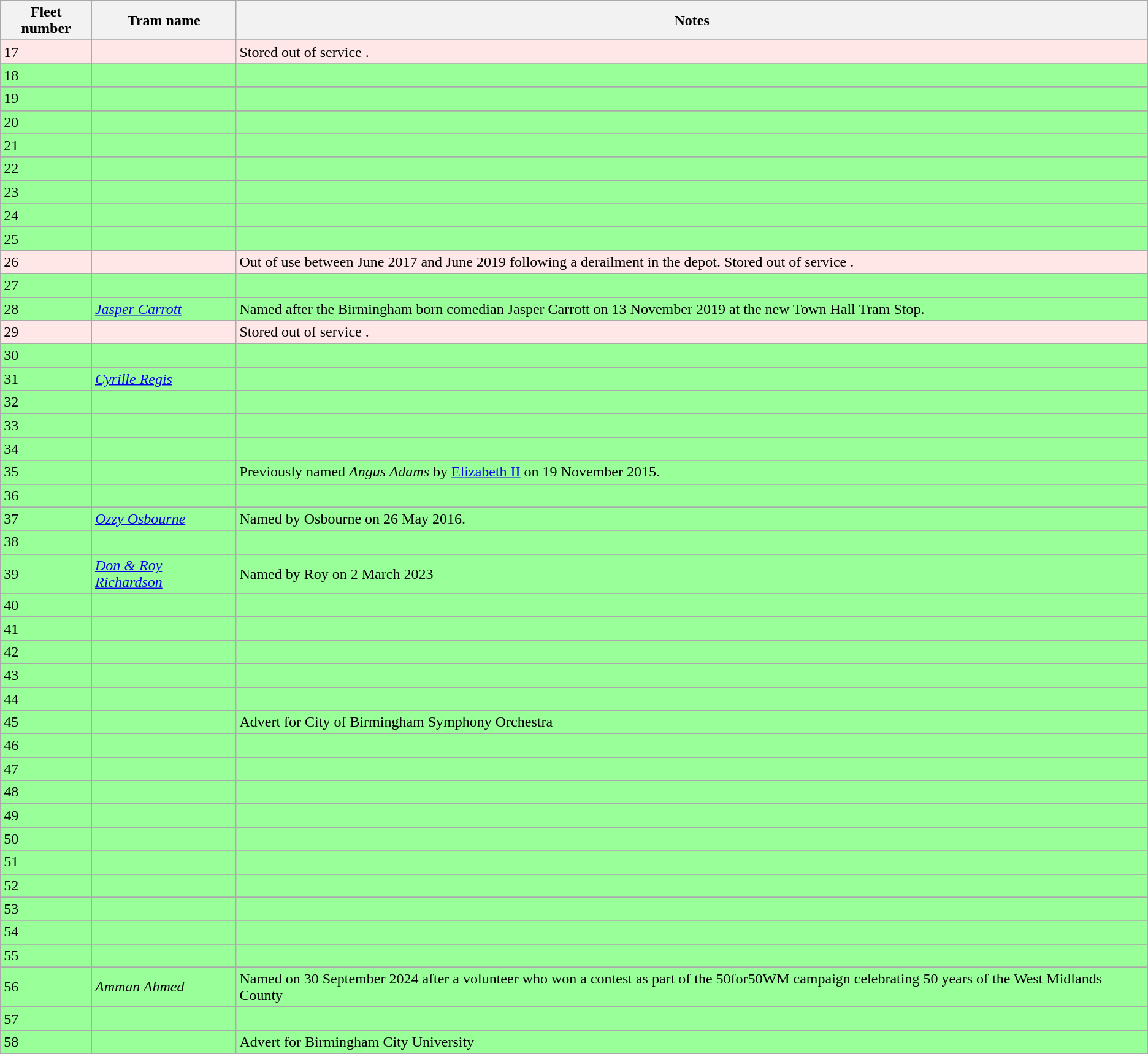<table class="wikitable">
<tr>
<th>Fleet number</th>
<th>Tram name</th>
<th>Notes</th>
</tr>
<tr>
</tr>
<tr bgcolor=#fee7e6>
<td>17</td>
<td></td>
<td>Stored out of service .</td>
</tr>
<tr>
</tr>
<tr bgcolor=#99ff99>
<td>18</td>
<td></td>
<td></td>
</tr>
<tr>
</tr>
<tr bgcolor=#99ff99>
<td>19</td>
<td></td>
<td></td>
</tr>
<tr>
</tr>
<tr bgcolor=#99ff99>
<td>20</td>
<td></td>
<td></td>
</tr>
<tr>
</tr>
<tr bgcolor=#99ff99>
<td>21</td>
<td></td>
<td></td>
</tr>
<tr>
</tr>
<tr bgcolor=#99ff99>
<td>22</td>
<td></td>
<td></td>
</tr>
<tr>
</tr>
<tr bgcolor=#99ff99>
<td>23</td>
<td></td>
<td></td>
</tr>
<tr>
</tr>
<tr bgcolor=#99ff99>
<td>24</td>
<td></td>
<td></td>
</tr>
<tr>
</tr>
<tr bgcolor=#99ff99>
<td>25</td>
<td></td>
<td></td>
</tr>
<tr>
</tr>
<tr bgcolor=#fee7e6>
<td>26</td>
<td></td>
<td>Out of use between June 2017 and June 2019 following a derailment in the depot. Stored out of service .</td>
</tr>
<tr>
</tr>
<tr bgcolor=#99ff99>
<td>27</td>
<td></td>
<td></td>
</tr>
<tr>
</tr>
<tr bgcolor=#99ff99>
<td>28</td>
<td><em><a href='#'>Jasper Carrott</a></em></td>
<td>Named after the Birmingham born comedian Jasper Carrott on 13 November 2019 at the new Town Hall Tram Stop.</td>
</tr>
<tr>
</tr>
<tr bgcolor=#fee7e6>
<td>29</td>
<td></td>
<td>Stored out of service .</td>
</tr>
<tr>
</tr>
<tr bgcolor=#99ff99>
<td>30</td>
<td></td>
<td></td>
</tr>
<tr>
</tr>
<tr bgcolor=#99ff99>
<td>31</td>
<td><em><a href='#'>Cyrille Regis</a></em></td>
<td></td>
</tr>
<tr>
</tr>
<tr bgcolor=#99ff99>
<td>32</td>
<td></td>
<td></td>
</tr>
<tr>
</tr>
<tr bgcolor=#99ff99>
<td>33</td>
<td></td>
<td></td>
</tr>
<tr>
</tr>
<tr bgcolor=#99ff99>
<td>34</td>
<td></td>
<td></td>
</tr>
<tr>
</tr>
<tr bgcolor=#99ff99>
<td>35</td>
<td></td>
<td>Previously named <em>Angus Adams</em> by <a href='#'>Elizabeth II</a> on 19 November 2015.</td>
</tr>
<tr>
</tr>
<tr bgcolor=#99ff99>
<td>36</td>
<td></td>
<td></td>
</tr>
<tr>
</tr>
<tr bgcolor=#99ff99>
<td>37</td>
<td><em><a href='#'>Ozzy Osbourne</a></em></td>
<td>Named by Osbourne on 26 May 2016.</td>
</tr>
<tr>
</tr>
<tr bgcolor=#99ff99>
<td>38</td>
<td></td>
<td></td>
</tr>
<tr>
</tr>
<tr bgcolor=#99ff99>
<td>39</td>
<td><em><a href='#'>Don & Roy Richardson</a></em></td>
<td>Named by Roy on 2 March 2023</td>
</tr>
<tr>
</tr>
<tr bgcolor=#99ff99>
<td>40</td>
<td></td>
<td></td>
</tr>
<tr>
</tr>
<tr bgcolor=#99ff99>
<td>41</td>
<td></td>
<td></td>
</tr>
<tr>
</tr>
<tr bgcolor=#99ff99>
<td>42</td>
<td></td>
<td></td>
</tr>
<tr>
</tr>
<tr bgcolor=#99ff99>
<td>43</td>
<td></td>
<td></td>
</tr>
<tr>
</tr>
<tr bgcolor=#99ff99>
<td>44</td>
<td></td>
<td></td>
</tr>
<tr>
</tr>
<tr bgcolor=#99ff99>
<td>45</td>
<td></td>
<td>Advert for City of Birmingham Symphony Orchestra</td>
</tr>
<tr>
</tr>
<tr bgcolor=#99ff99>
<td>46</td>
<td></td>
<td></td>
</tr>
<tr>
</tr>
<tr bgcolor=#99ff99>
<td>47</td>
<td></td>
<td></td>
</tr>
<tr>
</tr>
<tr bgcolor=#99ff99>
<td>48</td>
<td></td>
<td></td>
</tr>
<tr>
</tr>
<tr bgcolor=#99ff99>
<td>49</td>
<td></td>
<td></td>
</tr>
<tr>
</tr>
<tr bgcolor=#99ff99>
<td>50</td>
<td></td>
<td></td>
</tr>
<tr>
</tr>
<tr bgcolor=#99ff99>
<td>51</td>
<td></td>
<td></td>
</tr>
<tr>
</tr>
<tr bgcolor=#99ff99>
<td>52</td>
<td></td>
<td></td>
</tr>
<tr>
</tr>
<tr bgcolor=#99ff99>
<td>53</td>
<td></td>
<td></td>
</tr>
<tr>
</tr>
<tr bgcolor=#99ff99>
<td>54</td>
<td></td>
<td></td>
</tr>
<tr>
</tr>
<tr bgcolor=#99ff99>
<td>55</td>
<td></td>
<td></td>
</tr>
<tr>
</tr>
<tr bgcolor=#99ff99>
<td>56</td>
<td><em>Amman Ahmed</em></td>
<td>Named on 30 September 2024 after a volunteer who won a contest as part of the 50for50WM campaign celebrating 50 years of the West Midlands County</td>
</tr>
<tr>
</tr>
<tr bgcolor=#99ff99>
<td>57</td>
<td></td>
<td></td>
</tr>
<tr>
</tr>
<tr bgcolor=#99ff99>
<td>58</td>
<td></td>
<td>Advert for Birmingham City University</td>
</tr>
<tr>
</tr>
</table>
